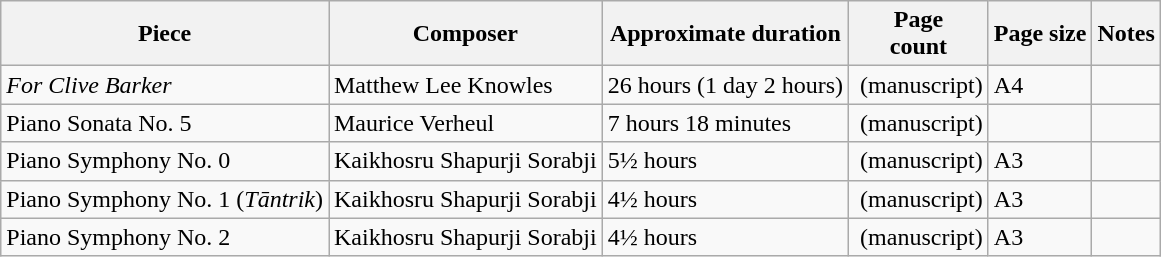<table class="wikitable sortable">
<tr>
<th scope="col">Piece</th>
<th scope="col">Composer</th>
<th scope="col">Approximate duration</th>
<th scope="col" data-sort-type="number">Page<br>count</th>
<th scope="col" class="unsortable">Page size</th>
<th scope="col" class="unsortable">Notes</th>
</tr>
<tr>
<td><em>For Clive Barker</em></td>
<td>Matthew Lee Knowles</td>
<td>26 hours (1 day 2 hours)</td>
<td> (manuscript)</td>
<td>A4</td>
<td></td>
</tr>
<tr>
<td>Piano Sonata No. 5</td>
<td>Maurice Verheul</td>
<td>7 hours 18 minutes</td>
<td> (manuscript)</td>
<td></td>
<td></td>
</tr>
<tr>
<td>Piano Symphony No. 0</td>
<td>Kaikhosru Shapurji Sorabji</td>
<td>5½ hours</td>
<td> (manuscript)</td>
<td>A3</td>
<td></td>
</tr>
<tr>
<td>Piano Symphony No. 1 (<em>Tāntrik</em>)</td>
<td>Kaikhosru Shapurji Sorabji</td>
<td>4½ hours</td>
<td> (manuscript)</td>
<td>A3</td>
<td></td>
</tr>
<tr>
<td>Piano Symphony No. 2</td>
<td>Kaikhosru Shapurji Sorabji</td>
<td>4½ hours</td>
<td> (manuscript)</td>
<td>A3</td>
<td></td>
</tr>
</table>
